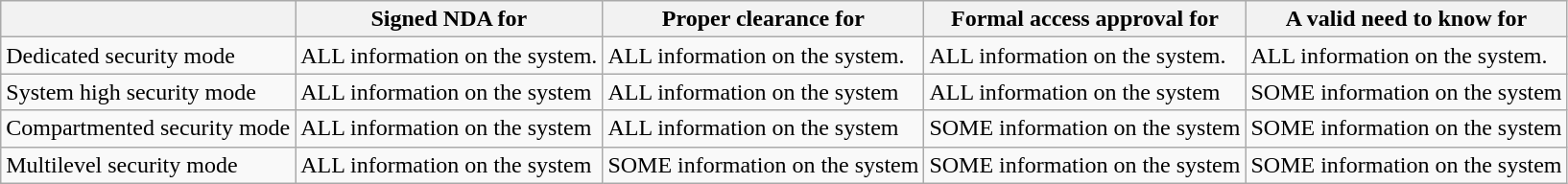<table class="wikitable" border="1">
<tr>
<th></th>
<th>Signed NDA for</th>
<th>Proper clearance for</th>
<th>Formal access approval for</th>
<th>A valid need to know for</th>
</tr>
<tr>
<td>Dedicated security mode</td>
<td>ALL information on the system.</td>
<td>ALL information on the system.</td>
<td>ALL information on the system.</td>
<td>ALL information on the system.</td>
</tr>
<tr>
<td>System high security mode</td>
<td>ALL information on the system</td>
<td>ALL information on the system</td>
<td>ALL information on the system</td>
<td>SOME information on the system</td>
</tr>
<tr>
<td>Compartmented security mode</td>
<td>ALL information on the system</td>
<td>ALL information on the system</td>
<td>SOME information on the system</td>
<td>SOME information on the system</td>
</tr>
<tr>
<td>Multilevel security mode</td>
<td>ALL information on the system</td>
<td>SOME information on the system</td>
<td>SOME information on the system</td>
<td>SOME information on the system</td>
</tr>
</table>
